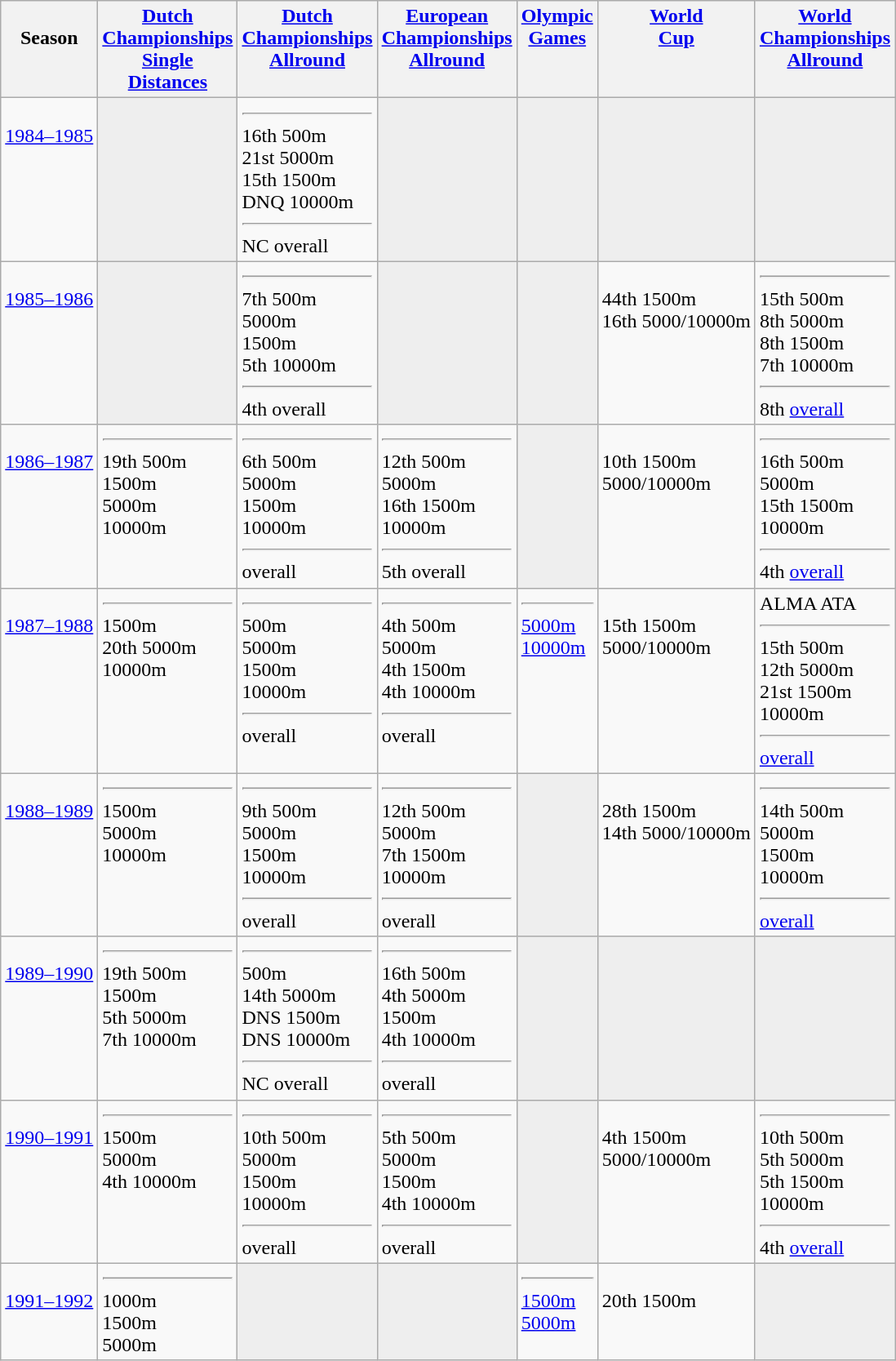<table class="wikitable">
<tr style="vertical-align: top;">
<th><br> Season</th>
<th><a href='#'>Dutch <br> Championships <br> Single <br> Distances</a></th>
<th><a href='#'>Dutch <br> Championships <br> Allround</a></th>
<th><a href='#'>European <br> Championships <br> Allround</a></th>
<th><a href='#'>Olympic <br> Games</a></th>
<th><a href='#'>World <br> Cup</a></th>
<th><a href='#'>World <br> Championships <br> Allround</a></th>
</tr>
<tr style="vertical-align: top;">
<td><br> <a href='#'>1984–1985</a></td>
<td bgcolor=#EEEEEE></td>
<td> <hr> 16th 500m <br> 21st 5000m <br> 15th 1500m <br> DNQ 10000m <hr> NC overall</td>
<td bgcolor=#EEEEEE></td>
<td bgcolor=#EEEEEE></td>
<td bgcolor=#EEEEEE></td>
<td bgcolor=#EEEEEE></td>
</tr>
<tr style="vertical-align: top;">
<td><br> <a href='#'>1985–1986</a></td>
<td bgcolor=#EEEEEE></td>
<td> <hr> 7th 500m <br>  5000m <br>  1500m <br> 5th 10000m <hr> 4th overall</td>
<td bgcolor=#EEEEEE></td>
<td bgcolor=#EEEEEE></td>
<td><br> 44th 1500m <br> 16th 5000/10000m</td>
<td> <hr> 15th 500m <br> 8th 5000m <br> 8th 1500m <br> 7th 10000m <hr> 8th <a href='#'>overall</a></td>
</tr>
<tr style="vertical-align: top;">
<td><br> <a href='#'>1986–1987</a></td>
<td> <hr> 19th 500m <br>  1500m <br>  5000m <br>  10000m</td>
<td> <hr> 6th 500m <br>  5000m <br>  1500m <br>  10000m <hr>  overall</td>
<td> <hr> 12th 500m <br>  5000m <br> 16th 1500m <br>  10000m <hr> 5th overall</td>
<td bgcolor=#EEEEEE></td>
<td><br> 10th 1500m <br>  5000/10000m</td>
<td> <hr> 16th 500m <br>  5000m <br> 15th 1500m <br>  10000m <hr> 4th <a href='#'>overall</a></td>
</tr>
<tr style="vertical-align: top;">
<td><br> <a href='#'>1987–1988</a></td>
<td> <hr>  1500m <br> 20th 5000m <br>  10000m</td>
<td> <hr>   500m <br>  5000m <br>  1500m <br>  10000m <hr>  overall</td>
<td> <hr> 4th 500m <br>  5000m <br> 4th 1500m <br> 4th 10000m <hr>  overall</td>
<td> <hr>  <a href='#'>5000m</a> <br>  <a href='#'>10000m</a></td>
<td><br> 15th 1500m <br>  5000/10000m</td>
<td>ALMA ATA <hr> 15th 500m <br> 12th 5000m <br> 21st 1500m <br>  10000m <hr>  <a href='#'>overall</a></td>
</tr>
<tr style="vertical-align: top;">
<td><br> <a href='#'>1988–1989</a></td>
<td> <hr>  1500m <br>  5000m <br>  10000m</td>
<td> <hr> 9th 500m <br>  5000m <br>  1500m <br>  10000m <hr>  overall</td>
<td> <hr> 12th 500m <br>  5000m <br> 7th 1500m <br>  10000m <hr>  overall</td>
<td bgcolor=#EEEEEE></td>
<td><br> 28th 1500m <br> 14th 5000/10000m</td>
<td> <hr> 14th 500m <br>  5000m <br>  1500m <br>  10000m <hr>  <a href='#'>overall</a></td>
</tr>
<tr style="vertical-align: top;">
<td><br> <a href='#'>1989–1990</a></td>
<td> <hr> 19th 500m <br>  1500m <br> 5th 5000m <br> 7th 10000m</td>
<td> <hr>  500m <br> 14th 5000m <br> DNS 1500m <br> DNS 10000m <hr> NC overall</td>
<td> <hr> 16th 500m <br> 4th 5000m <br>  1500m <br> 4th 10000m <hr>  overall</td>
<td bgcolor=#EEEEEE></td>
<td bgcolor=#EEEEEE></td>
<td bgcolor=#EEEEEE></td>
</tr>
<tr style="vertical-align: top;">
<td><br> <a href='#'>1990–1991</a></td>
<td> <hr>  1500m <br>  5000m <br> 4th 10000m</td>
<td> <hr> 10th 500m <br>  5000m <br>  1500m <br>  10000m <hr>  overall</td>
<td> <hr> 5th 500m <br>  5000m <br>  1500m <br> 4th 10000m <hr>  overall</td>
<td bgcolor=#EEEEEE></td>
<td><br> 4th 1500m <br>  5000/10000m</td>
<td> <hr> 10th 500m <br> 5th 5000m <br> 5th 1500m <br>  10000m <hr> 4th <a href='#'>overall</a></td>
</tr>
<tr style="vertical-align: top;">
<td><br> <a href='#'>1991–1992</a></td>
<td> <hr>  1000m <br>  1500m <br>  5000m</td>
<td bgcolor=#EEEEEE></td>
<td bgcolor=#EEEEEE></td>
<td> <hr>  <a href='#'>1500m</a> <br>  <a href='#'>5000m</a></td>
<td><br> 20th 1500m</td>
<td bgcolor=#EEEEEE></td>
</tr>
</table>
